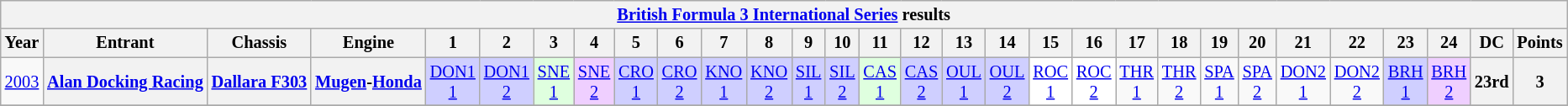<table class="wikitable" style="text-align:center; font-size:85%">
<tr>
<th colspan=32><a href='#'>British Formula 3 International Series</a> results</th>
</tr>
<tr>
<th>Year</th>
<th>Entrant</th>
<th>Chassis</th>
<th>Engine</th>
<th>1</th>
<th>2</th>
<th>3</th>
<th>4</th>
<th>5</th>
<th>6</th>
<th>7</th>
<th>8</th>
<th>9</th>
<th>10</th>
<th>11</th>
<th>12</th>
<th>13</th>
<th>14</th>
<th>15</th>
<th>16</th>
<th>17</th>
<th>18</th>
<th>19</th>
<th>20</th>
<th>21</th>
<th>22</th>
<th>23</th>
<th>24</th>
<th>DC</th>
<th>Points</th>
</tr>
<tr>
<td><a href='#'>2003</a></td>
<th nowrap><a href='#'>Alan Docking Racing</a></th>
<th nowrap><a href='#'>Dallara F303</a></th>
<th nowrap><a href='#'>Mugen</a>-<a href='#'>Honda</a></th>
<td style="background:#CFCFFF;"><a href='#'>DON1<br>1</a><br></td>
<td style="background:#CFCFFF;"><a href='#'>DON1<br>2</a><br></td>
<td style="background:#DFFFDF;"><a href='#'>SNE<br>1</a><br></td>
<td style="background:#EFCFFF;"><a href='#'>SNE<br>2</a><br></td>
<td style="background:#CFCFFF;"><a href='#'>CRO<br>1</a><br></td>
<td style="background:#CFCFFF;"><a href='#'>CRO<br>2</a><br></td>
<td style="background:#CFCFFF;"><a href='#'>KNO<br>1</a><br></td>
<td style="background:#CFCFFF;"><a href='#'>KNO<br>2</a><br></td>
<td style="background:#CFCFFF;"><a href='#'>SIL<br>1</a><br></td>
<td style="background:#CFCFFF;"><a href='#'>SIL<br>2</a><br></td>
<td style="background:#DFFFDF;"><a href='#'>CAS<br>1</a><br></td>
<td style="background:#CFCFFF;"><a href='#'>CAS<br>2</a><br></td>
<td style="background:#CFCFFF;"><a href='#'>OUL<br>1</a><br></td>
<td style="background:#CFCFFF;"><a href='#'>OUL<br>2</a><br></td>
<td style="background:#FFFFFF;"><a href='#'>ROC<br>1</a><br></td>
<td style="background:#FFFFFF;"><a href='#'>ROC<br>2</a><br></td>
<td><a href='#'>THR<br>1</a></td>
<td><a href='#'>THR<br>2</a></td>
<td><a href='#'>SPA<br>1</a></td>
<td><a href='#'>SPA<br>2</a></td>
<td><a href='#'>DON2<br>1</a></td>
<td><a href='#'>DON2<br>2</a></td>
<td style="background:#CFCFFF;"><a href='#'>BRH<br>1</a><br></td>
<td style="background:#EFCFFF;"><a href='#'>BRH<br>2</a><br></td>
<th>23rd</th>
<th>3</th>
</tr>
<tr>
</tr>
</table>
